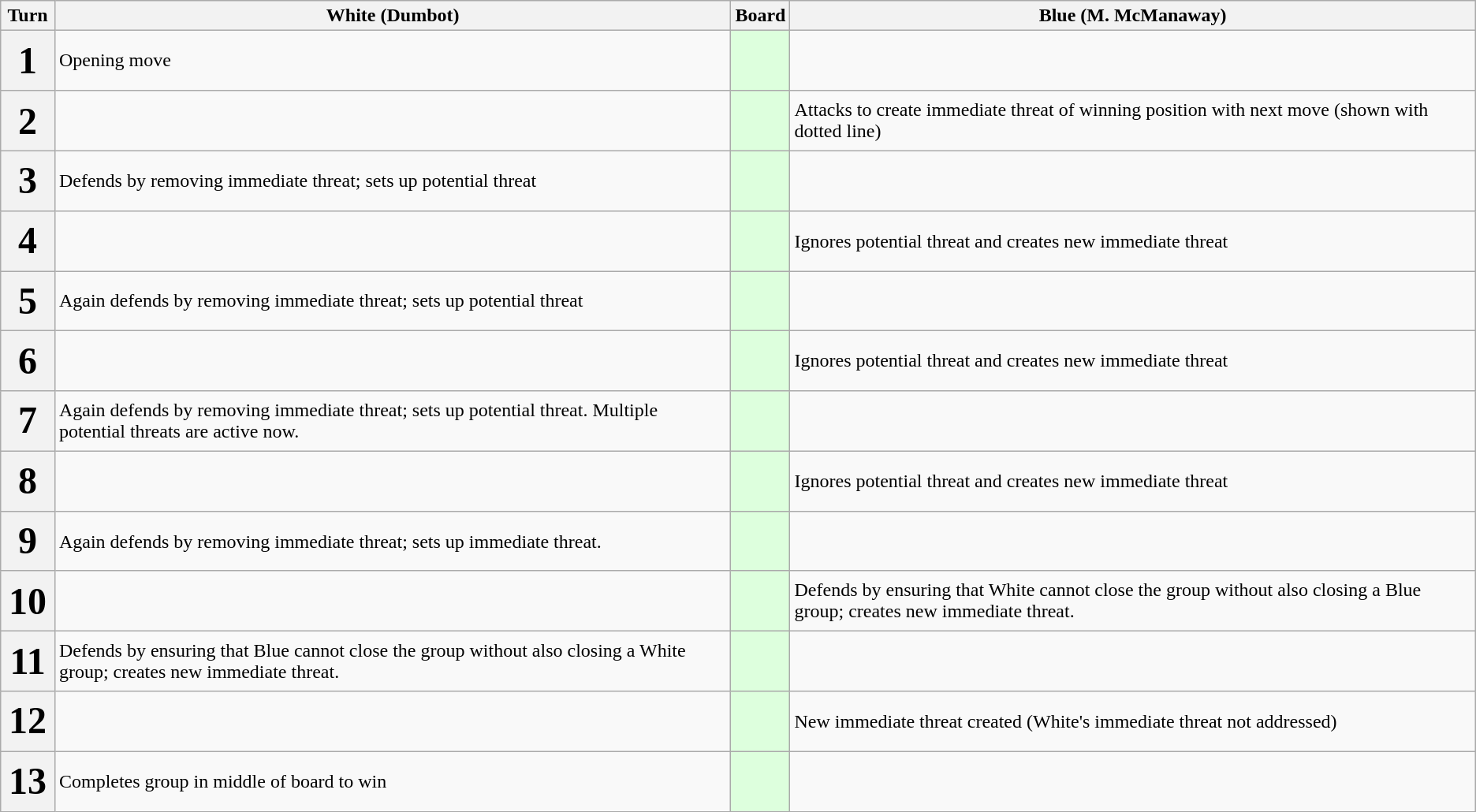<table class=wikitable style="font-size:100%;text-align:left;">
<tr>
<th>Turn</th>
<th>White (Dumbot)</th>
<th>Board</th>
<th>Blue (M. McManaway)</th>
</tr>
<tr>
<th style="font-size:200%;">1</th>
<td>Opening move</td>
<td style="background:#dfd;text-align:center;"></td>
<td></td>
</tr>
<tr>
<th style="font-size:200%;">2</th>
<td></td>
<td style="background:#dfd;text-align:center;"></td>
<td>Attacks to create immediate threat of winning position with next move (shown with dotted line)</td>
</tr>
<tr>
<th style="font-size:200%;">3</th>
<td>Defends by removing immediate threat; sets up potential threat</td>
<td style="background:#dfd;text-align:center;"></td>
<td></td>
</tr>
<tr>
<th style="font-size:200%;">4</th>
<td></td>
<td style="background:#dfd;text-align:center;"></td>
<td>Ignores potential threat and creates new immediate threat</td>
</tr>
<tr>
<th style="font-size:200%;">5</th>
<td>Again defends by removing immediate threat; sets up potential threat</td>
<td style="background:#dfd;text-align:center;"></td>
<td></td>
</tr>
<tr>
<th style="font-size:200%;">6</th>
<td></td>
<td style="background:#dfd;text-align:center;"></td>
<td>Ignores potential threat and creates new immediate threat</td>
</tr>
<tr>
<th style="font-size:200%;">7</th>
<td>Again defends by removing immediate threat; sets up potential threat. Multiple potential threats are active now.</td>
<td style="background:#dfd;text-align:center;"></td>
<td></td>
</tr>
<tr>
<th style="font-size:200%;">8</th>
<td></td>
<td style="background:#dfd;text-align:center;"></td>
<td>Ignores potential threat and creates new immediate threat</td>
</tr>
<tr>
<th style="font-size:200%;">9</th>
<td>Again defends by removing immediate threat; sets up immediate threat.</td>
<td style="background:#dfd;text-align:center;"></td>
<td></td>
</tr>
<tr>
<th style="font-size:200%;">10</th>
<td></td>
<td style="background:#dfd;text-align:center;"></td>
<td>Defends by ensuring that White cannot close the group without also closing a Blue group; creates new immediate threat.</td>
</tr>
<tr>
<th style="font-size:200%;">11</th>
<td>Defends by ensuring that Blue cannot close the group without also closing a White group; creates new immediate threat.</td>
<td style="background:#dfd;text-align:center;"></td>
<td></td>
</tr>
<tr>
<th style="font-size:200%;">12</th>
<td></td>
<td style="background:#dfd;text-align:center;"></td>
<td>New immediate threat created (White's immediate threat not addressed)</td>
</tr>
<tr>
<th style="font-size:200%;">13</th>
<td>Completes group in middle of board to win</td>
<td style="background:#dfd;text-align:center;"></td>
<td></td>
</tr>
</table>
